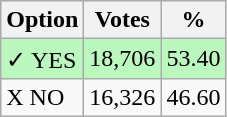<table class="wikitable">
<tr>
<th>Option</th>
<th>Votes</th>
<th>%</th>
</tr>
<tr>
<td style=background:#bbf8be>✓ YES</td>
<td style=background:#bbf8be>18,706</td>
<td style=background:#bbf8be>53.40</td>
</tr>
<tr>
<td>X NO</td>
<td>16,326</td>
<td>46.60</td>
</tr>
</table>
